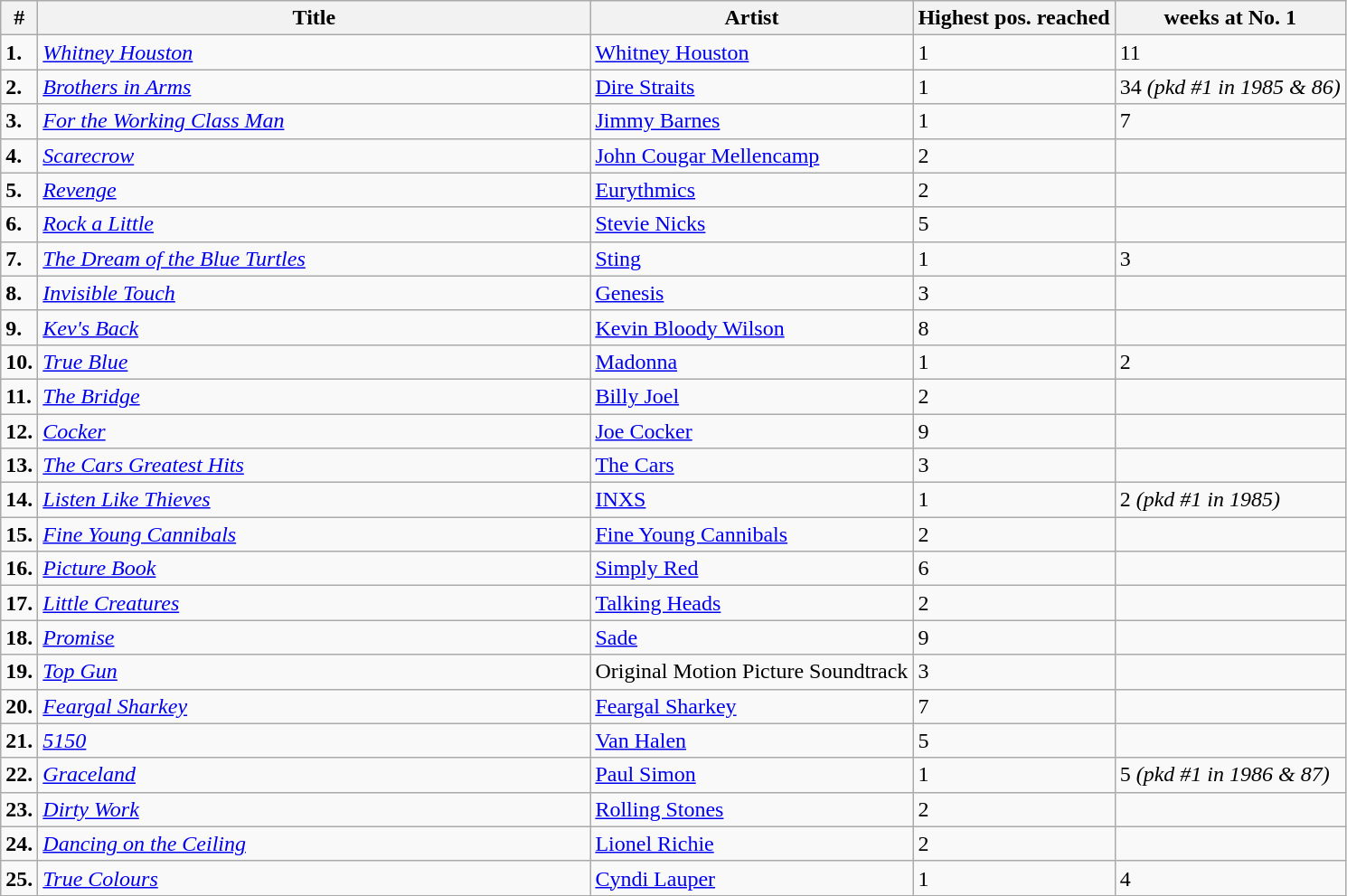<table class="wikitable">
<tr ">
<th>#</th>
<th style="width:400px;">Title</th>
<th>Artist</th>
<th>Highest pos. reached</th>
<th>weeks at No. 1</th>
</tr>
<tr>
<td><strong>1.</strong></td>
<td><em><a href='#'>Whitney Houston</a></em></td>
<td><a href='#'>Whitney Houston</a></td>
<td>1</td>
<td>11</td>
</tr>
<tr>
<td><strong>2.</strong></td>
<td><em><a href='#'>Brothers in Arms</a></em></td>
<td><a href='#'>Dire Straits</a></td>
<td>1</td>
<td>34 <em>(pkd #1 in 1985 & 86)</em></td>
</tr>
<tr>
<td><strong>3.</strong></td>
<td><em><a href='#'>For the Working Class Man</a></em></td>
<td><a href='#'>Jimmy Barnes</a></td>
<td>1</td>
<td>7</td>
</tr>
<tr>
<td><strong>4.</strong></td>
<td><em><a href='#'>Scarecrow</a></em></td>
<td><a href='#'>John Cougar Mellencamp</a></td>
<td>2</td>
<td></td>
</tr>
<tr>
<td><strong>5.</strong></td>
<td><em><a href='#'>Revenge</a></em></td>
<td><a href='#'>Eurythmics</a></td>
<td>2</td>
<td></td>
</tr>
<tr>
<td><strong>6.</strong></td>
<td><em><a href='#'>Rock a Little</a></em></td>
<td><a href='#'>Stevie Nicks</a></td>
<td>5</td>
<td></td>
</tr>
<tr>
<td><strong>7.</strong></td>
<td><em><a href='#'>The Dream of the Blue Turtles</a></em></td>
<td><a href='#'>Sting</a></td>
<td>1</td>
<td>3</td>
</tr>
<tr>
<td><strong>8.</strong></td>
<td><em><a href='#'>Invisible Touch</a></em></td>
<td><a href='#'>Genesis</a></td>
<td>3</td>
<td></td>
</tr>
<tr>
<td><strong>9.</strong></td>
<td><em><a href='#'>Kev's Back</a></em></td>
<td><a href='#'>Kevin Bloody Wilson</a></td>
<td>8</td>
<td></td>
</tr>
<tr>
<td><strong>10.</strong></td>
<td><em><a href='#'>True Blue</a></em></td>
<td><a href='#'>Madonna</a></td>
<td>1</td>
<td>2</td>
</tr>
<tr>
<td><strong>11.</strong></td>
<td><em><a href='#'>The Bridge</a></em></td>
<td><a href='#'>Billy Joel</a></td>
<td>2</td>
<td></td>
</tr>
<tr>
<td><strong>12.</strong></td>
<td><em><a href='#'>Cocker</a></em></td>
<td><a href='#'>Joe Cocker</a></td>
<td>9</td>
<td></td>
</tr>
<tr>
<td><strong>13.</strong></td>
<td><em><a href='#'>The Cars Greatest Hits</a></em></td>
<td><a href='#'>The Cars</a></td>
<td>3</td>
<td></td>
</tr>
<tr>
<td><strong>14.</strong></td>
<td><em><a href='#'>Listen Like Thieves</a></em></td>
<td><a href='#'>INXS</a></td>
<td>1</td>
<td>2 <em>(pkd #1 in 1985)</em></td>
</tr>
<tr>
<td><strong>15.</strong></td>
<td><em><a href='#'>Fine Young Cannibals</a></em></td>
<td><a href='#'>Fine Young Cannibals</a></td>
<td>2</td>
<td></td>
</tr>
<tr>
<td><strong>16.</strong></td>
<td><em><a href='#'>Picture Book</a></em></td>
<td><a href='#'>Simply Red</a></td>
<td>6</td>
<td></td>
</tr>
<tr>
<td><strong>17.</strong></td>
<td><em><a href='#'>Little Creatures</a></em></td>
<td><a href='#'>Talking Heads</a></td>
<td>2</td>
<td></td>
</tr>
<tr>
<td><strong>18.</strong></td>
<td><em><a href='#'>Promise</a></em></td>
<td><a href='#'>Sade</a></td>
<td>9</td>
<td></td>
</tr>
<tr>
<td><strong>19.</strong></td>
<td><em><a href='#'>Top Gun</a></em></td>
<td>Original Motion Picture Soundtrack</td>
<td>3</td>
<td></td>
</tr>
<tr>
<td><strong>20.</strong></td>
<td><em><a href='#'>Feargal Sharkey</a></em></td>
<td><a href='#'>Feargal Sharkey</a></td>
<td>7</td>
<td></td>
</tr>
<tr>
<td><strong>21.</strong></td>
<td><em><a href='#'>5150</a></em></td>
<td><a href='#'>Van Halen</a></td>
<td>5</td>
<td></td>
</tr>
<tr>
<td><strong>22.</strong></td>
<td><em><a href='#'>Graceland</a></em></td>
<td><a href='#'>Paul Simon</a></td>
<td>1</td>
<td>5 <em>(pkd #1 in 1986 & 87)</em></td>
</tr>
<tr>
<td><strong>23.</strong></td>
<td><em><a href='#'>Dirty Work</a></em></td>
<td><a href='#'>Rolling Stones</a></td>
<td>2</td>
<td></td>
</tr>
<tr>
<td><strong>24.</strong></td>
<td><em><a href='#'>Dancing on the Ceiling</a></em></td>
<td><a href='#'>Lionel Richie</a></td>
<td>2</td>
<td></td>
</tr>
<tr>
<td><strong>25.</strong></td>
<td><em><a href='#'>True Colours</a></em></td>
<td><a href='#'>Cyndi Lauper</a></td>
<td>1</td>
<td>4</td>
</tr>
</table>
